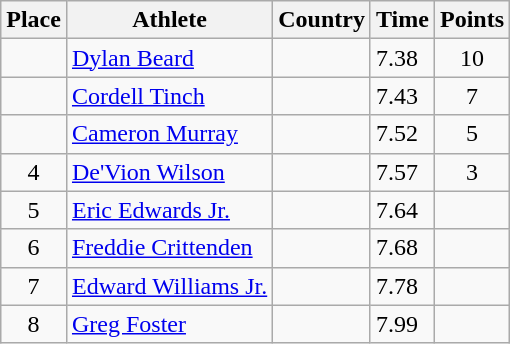<table class="wikitable">
<tr>
<th>Place</th>
<th>Athlete</th>
<th>Country</th>
<th>Time</th>
<th>Points</th>
</tr>
<tr>
<td align=center></td>
<td><a href='#'>Dylan Beard</a></td>
<td></td>
<td>7.38</td>
<td align=center>10</td>
</tr>
<tr>
<td align=center></td>
<td><a href='#'>Cordell Tinch</a></td>
<td></td>
<td>7.43</td>
<td align=center>7</td>
</tr>
<tr>
<td align=center></td>
<td><a href='#'>Cameron Murray</a></td>
<td></td>
<td>7.52</td>
<td align=center>5</td>
</tr>
<tr>
<td align=center>4</td>
<td><a href='#'>De'Vion Wilson</a></td>
<td></td>
<td>7.57</td>
<td align=center>3</td>
</tr>
<tr>
<td align=center>5</td>
<td><a href='#'>Eric Edwards Jr.</a></td>
<td></td>
<td>7.64</td>
<td align=center></td>
</tr>
<tr>
<td align=center>6</td>
<td><a href='#'>Freddie Crittenden</a></td>
<td></td>
<td>7.68</td>
<td align=center></td>
</tr>
<tr>
<td align=center>7</td>
<td><a href='#'>Edward Williams Jr.</a></td>
<td></td>
<td>7.78</td>
<td align=center></td>
</tr>
<tr>
<td align=center>8</td>
<td><a href='#'>Greg Foster</a></td>
<td></td>
<td>7.99</td>
<td align=center></td>
</tr>
</table>
